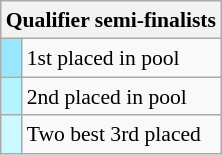<table class="wikitable" style="font-size:90%; line-height:1.3;">
<tr>
<th colspan=2>Qualifier semi-finalists</th>
</tr>
<tr>
<td style="width:0.5em;background:#99e7ff;"> </td>
<td>1st placed in pool</td>
</tr>
<tr>
<td style="width:0.5em;background:#b4f4ff;"> </td>
<td>2nd placed in pool</td>
</tr>
<tr>
<td style="width:0.5em;background:#ccf9ff;"> </td>
<td>Two best 3rd placed</td>
</tr>
</table>
